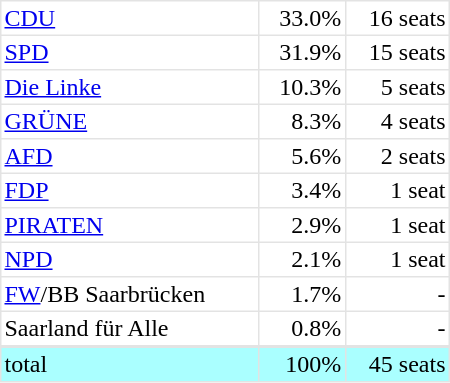<table cellpadding="2" style="width:300px; background:#e3e3e3; border-spacing:1px;">
<tr style="text-align:right; background:#fff;">
<td style="text-align:left;"><a href='#'>CDU</a></td>
<td>33.0%</td>
<td>16 seats</td>
</tr>
<tr style="text-align:right; background:#fff;">
<td style="text-align:left;"><a href='#'>SPD</a></td>
<td>31.9%</td>
<td>15 seats</td>
</tr>
<tr style="text-align:right; background:#fff;">
<td style="text-align:left;"><a href='#'>Die Linke</a></td>
<td>10.3%</td>
<td>5 seats</td>
</tr>
<tr style="text-align:right; background:#fff;">
<td style="text-align:left;"><a href='#'>GRÜNE</a></td>
<td>8.3%</td>
<td>4 seats</td>
</tr>
<tr style="text-align:right; background:#fff;">
<td style="text-align:left;"><a href='#'>AFD</a></td>
<td>5.6%</td>
<td>2 seats</td>
</tr>
<tr style="text-align:right; background:#fff;">
<td style="text-align:left;"><a href='#'>FDP</a></td>
<td>3.4%</td>
<td>1 seat</td>
</tr>
<tr style="text-align:right; background:#fff;">
<td style="text-align:left;"><a href='#'>PIRATEN</a></td>
<td>2.9%</td>
<td>1 seat</td>
</tr>
<tr style="text-align:right; background:#fff;">
<td style="text-align:left;"><a href='#'>NPD</a></td>
<td>2.1%</td>
<td>1 seat</td>
</tr>
<tr style="text-align:right; background:#fff;">
<td style="text-align:left;"><a href='#'>FW</a>/BB Saarbrücken</td>
<td>1.7%</td>
<td>-</td>
</tr>
<tr style="text-align:right; background:#fff;">
<td style="text-align:left;">Saarland für Alle</td>
<td>0.8%</td>
<td>-</td>
</tr>
<tr style="text-align:right; background:#fff;">
</tr>
<tr style="text-align:right; background:#aff;">
<td style="text-align:left;">total</td>
<td>100%</td>
<td>45 seats</td>
</tr>
</table>
